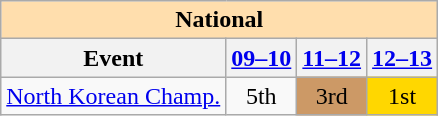<table class="wikitable" style="text-align:center">
<tr>
<th style="background-color: #ffdead; " colspan=4 align=center>National</th>
</tr>
<tr>
<th>Event</th>
<th><a href='#'>09–10</a></th>
<th><a href='#'>11–12</a></th>
<th><a href='#'>12–13</a></th>
</tr>
<tr>
<td align=left><a href='#'>North Korean Champ.</a></td>
<td>5th</td>
<td bgcolor=cc9966>3rd</td>
<td bgcolor=gold>1st</td>
</tr>
</table>
